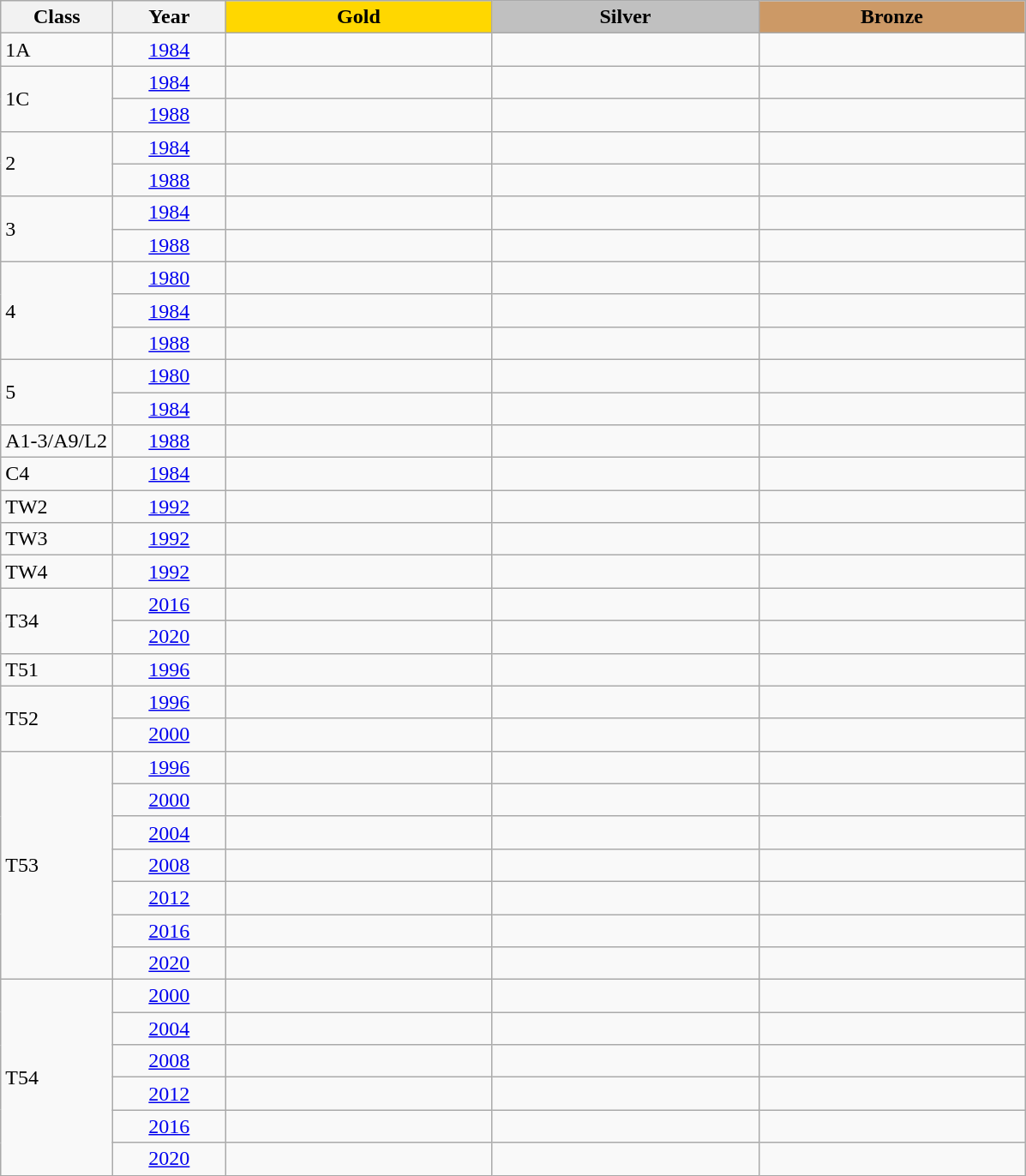<table class="wikitable">
<tr>
<th width=80>Class</th>
<th width=80>Year</th>
<td align=center width=200 bgcolor=gold><strong>Gold</strong></td>
<td align=center width=200 bgcolor=silver><strong>Silver</strong></td>
<td align=center width=200 bgcolor=cc9966><strong>Bronze</strong></td>
</tr>
<tr>
<td>1A</td>
<td align=center><a href='#'>1984</a></td>
<td></td>
<td></td>
<td></td>
</tr>
<tr>
<td rowspan=2>1C</td>
<td align=center><a href='#'>1984</a></td>
<td></td>
<td></td>
<td></td>
</tr>
<tr>
<td align=center><a href='#'>1988</a></td>
<td></td>
<td></td>
<td></td>
</tr>
<tr>
<td rowspan=2>2</td>
<td align=center><a href='#'>1984</a></td>
<td></td>
<td></td>
<td></td>
</tr>
<tr>
<td align=center><a href='#'>1988</a></td>
<td></td>
<td></td>
<td></td>
</tr>
<tr>
<td rowspan=2>3</td>
<td align=center><a href='#'>1984</a></td>
<td></td>
<td></td>
<td></td>
</tr>
<tr>
<td align=center><a href='#'>1988</a></td>
<td></td>
<td></td>
<td></td>
</tr>
<tr>
<td rowspan=3>4</td>
<td align=center><a href='#'>1980</a></td>
<td></td>
<td></td>
<td></td>
</tr>
<tr>
<td align=center><a href='#'>1984</a></td>
<td></td>
<td></td>
<td></td>
</tr>
<tr>
<td align=center><a href='#'>1988</a></td>
<td></td>
<td></td>
<td></td>
</tr>
<tr>
<td rowspan=2>5</td>
<td align=center><a href='#'>1980</a></td>
<td></td>
<td></td>
<td></td>
</tr>
<tr>
<td align=center><a href='#'>1984</a></td>
<td></td>
<td></td>
<td></td>
</tr>
<tr>
<td>A1-3/A9/L2</td>
<td align=center><a href='#'>1988</a></td>
<td></td>
<td></td>
<td></td>
</tr>
<tr>
<td>C4</td>
<td align=center><a href='#'>1984</a></td>
<td></td>
<td></td>
<td></td>
</tr>
<tr>
<td>TW2</td>
<td align=center><a href='#'>1992</a></td>
<td></td>
<td></td>
<td></td>
</tr>
<tr>
<td>TW3</td>
<td align=center><a href='#'>1992</a></td>
<td></td>
<td></td>
<td></td>
</tr>
<tr>
<td>TW4</td>
<td align=center><a href='#'>1992</a></td>
<td></td>
<td></td>
<td></td>
</tr>
<tr>
<td rowspan=2>T34</td>
<td align=center><a href='#'>2016</a></td>
<td></td>
<td></td>
<td></td>
</tr>
<tr>
<td align=center><a href='#'>2020</a></td>
<td></td>
<td></td>
<td></td>
</tr>
<tr>
<td>T51</td>
<td align=center><a href='#'>1996</a></td>
<td></td>
<td></td>
<td></td>
</tr>
<tr>
<td rowspan=2>T52</td>
<td align=center><a href='#'>1996</a></td>
<td></td>
<td></td>
<td></td>
</tr>
<tr>
<td align=center><a href='#'>2000</a></td>
<td></td>
<td></td>
<td></td>
</tr>
<tr>
<td rowspan=7>T53</td>
<td align=center><a href='#'>1996</a></td>
<td></td>
<td></td>
<td></td>
</tr>
<tr>
<td align=center><a href='#'>2000</a></td>
<td></td>
<td></td>
<td></td>
</tr>
<tr>
<td align=center><a href='#'>2004</a></td>
<td></td>
<td></td>
<td></td>
</tr>
<tr>
<td align=center><a href='#'>2008</a></td>
<td></td>
<td></td>
<td></td>
</tr>
<tr>
<td align=center><a href='#'>2012</a></td>
<td></td>
<td></td>
<td></td>
</tr>
<tr>
<td align=center><a href='#'>2016</a></td>
<td></td>
<td></td>
<td></td>
</tr>
<tr>
<td align=center><a href='#'>2020</a></td>
<td></td>
<td></td>
<td></td>
</tr>
<tr>
<td rowspan=6>T54</td>
<td align=center><a href='#'>2000</a></td>
<td></td>
<td></td>
<td></td>
</tr>
<tr>
<td align=center><a href='#'>2004</a></td>
<td></td>
<td></td>
<td></td>
</tr>
<tr>
<td align=center><a href='#'>2008</a></td>
<td></td>
<td></td>
<td></td>
</tr>
<tr>
<td align=center><a href='#'>2012</a></td>
<td></td>
<td></td>
<td></td>
</tr>
<tr>
<td align=center><a href='#'>2016</a></td>
<td></td>
<td></td>
<td></td>
</tr>
<tr>
<td align=center><a href='#'>2020</a></td>
<td></td>
<td></td>
<td></td>
</tr>
</table>
